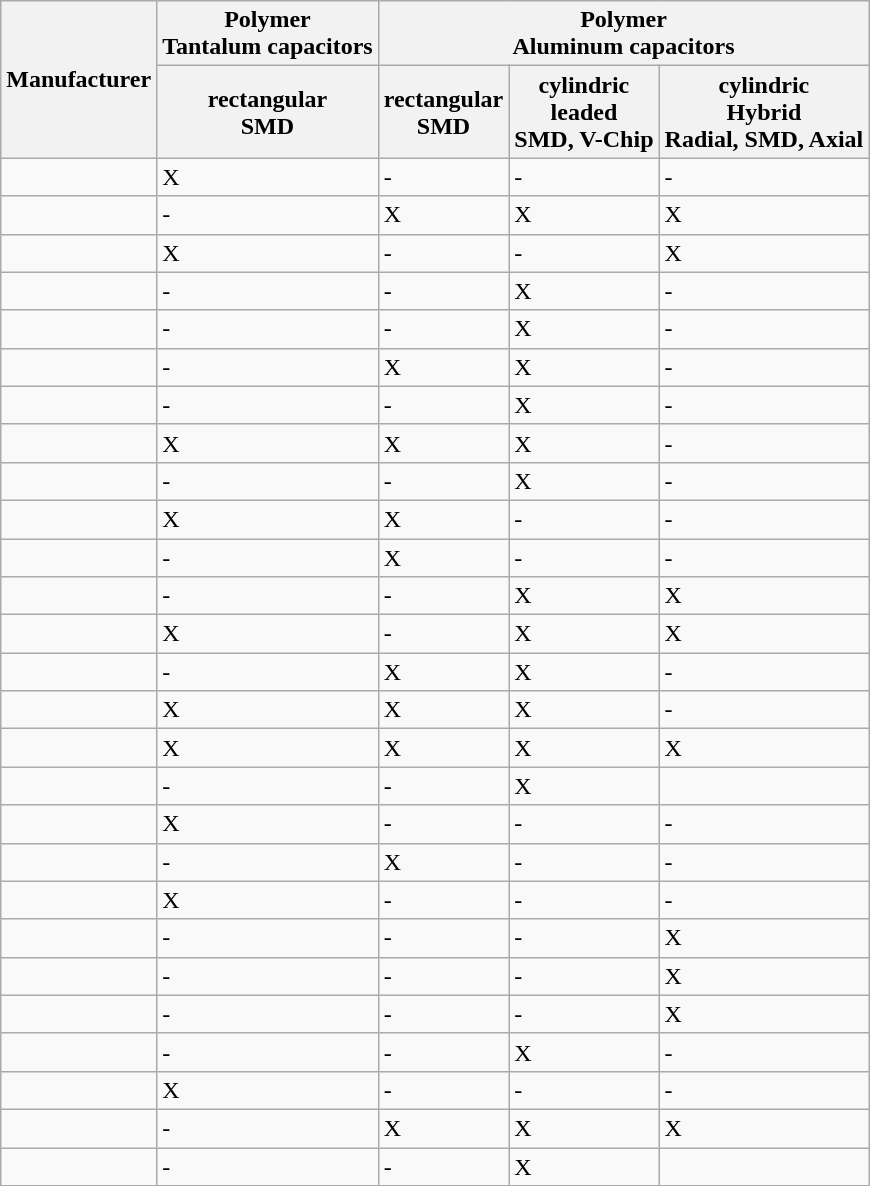<table class="wikitable">
<tr class="hintergrundfarbe6" style="text-align:center">
<th rowspan="2">Manufacturer</th>
<th colspan="1">Polymer <br> Tantalum capacitors</th>
<th colspan="3">Polymer <br> Aluminum capacitors</th>
</tr>
<tr class="hintergrundfarbe6" style="text-align:center">
<th>rectangular <br>SMD</th>
<th>rectangular<br>SMD</th>
<th>cylindric<br>leaded <br>SMD, V-Chip</th>
<th>cylindric<br>Hybrid<br>Radial, SMD, 
Axial</th>
</tr>
<tr>
<td style="text-align:left"></td>
<td>X</td>
<td>-</td>
<td>-</td>
<td ->-</td>
</tr>
<tr>
<td style="text-align:left"></td>
<td>-</td>
<td>X</td>
<td>X</td>
<td>X</td>
</tr>
<tr>
<td style="text-align:left"></td>
<td>X</td>
<td>-</td>
<td>-</td>
<td>X</td>
</tr>
<tr>
<td></td>
<td>-</td>
<td>-</td>
<td>X</td>
<td>-</td>
</tr>
<tr>
<td style="text-align:left"> </td>
<td>-</td>
<td>-</td>
<td>X</td>
<td>-</td>
</tr>
<tr>
<td style="text-align:left"></td>
<td>-</td>
<td>X</td>
<td>X</td>
<td>-</td>
</tr>
<tr>
<td style="text-align:left"></td>
<td>-</td>
<td>-</td>
<td>X</td>
<td>-</td>
</tr>
<tr>
<td style="text-align:left"> </td>
<td>X</td>
<td>X</td>
<td>X</td>
<td>-</td>
</tr>
<tr>
<td style="text-align:left"></td>
<td>-</td>
<td>-</td>
<td>X</td>
<td>-</td>
</tr>
<tr>
<td style="text-align:left"></td>
<td>X</td>
<td>X</td>
<td>-</td>
<td>-</td>
</tr>
<tr>
<td style="text-align:left"></td>
<td>-</td>
<td>X</td>
<td>-</td>
<td>-</td>
</tr>
<tr>
<td style="text-align:left"></td>
<td>-</td>
<td>-</td>
<td>X</td>
<td>X</td>
</tr>
<tr>
<td style="text-align:left"></td>
<td>X</td>
<td>-</td>
<td>X</td>
<td>X</td>
</tr>
<tr>
<td style="text-align:left"></td>
<td>-</td>
<td>X</td>
<td>X</td>
<td>-</td>
</tr>
<tr>
<td></td>
<td>X</td>
<td>X</td>
<td>X</td>
<td>-</td>
</tr>
<tr>
<td style="text-align:left"></td>
<td>X</td>
<td>X</td>
<td>X</td>
<td>X</td>
</tr>
<tr>
<td style="text-align:left"></td>
<td>-</td>
<td>-</td>
<td>X</td>
<td></td>
</tr>
<tr>
<td style="text-align:left"></td>
<td>X</td>
<td>-</td>
<td>-</td>
<td>-</td>
</tr>
<tr>
<td style="text-align:left"></td>
<td>-</td>
<td>X</td>
<td>-</td>
<td>-</td>
</tr>
<tr>
<td style="text-align:left"></td>
<td>X</td>
<td>-</td>
<td>-</td>
<td>-</td>
</tr>
<tr>
<td style="text-align:left"></td>
<td>-</td>
<td>-</td>
<td>-</td>
<td>X</td>
</tr>
<tr>
<td style="text-align:left"></td>
<td>-</td>
<td>-</td>
<td>-</td>
<td>X</td>
</tr>
<tr>
<td></td>
<td>-</td>
<td>-</td>
<td>-</td>
<td>X</td>
</tr>
<tr>
<td style="text-align:left"> </td>
<td>-</td>
<td>-</td>
<td>X</td>
<td>-</td>
</tr>
<tr>
<td style="text-align:left"></td>
<td>X</td>
<td>-</td>
<td>-</td>
<td>-</td>
</tr>
<tr>
<td style="text-align:left"></td>
<td>-</td>
<td>X</td>
<td>X</td>
<td>X</td>
</tr>
<tr>
<td style="text-align:left"></td>
<td>-</td>
<td>-</td>
<td>X</td>
<td></td>
</tr>
</table>
